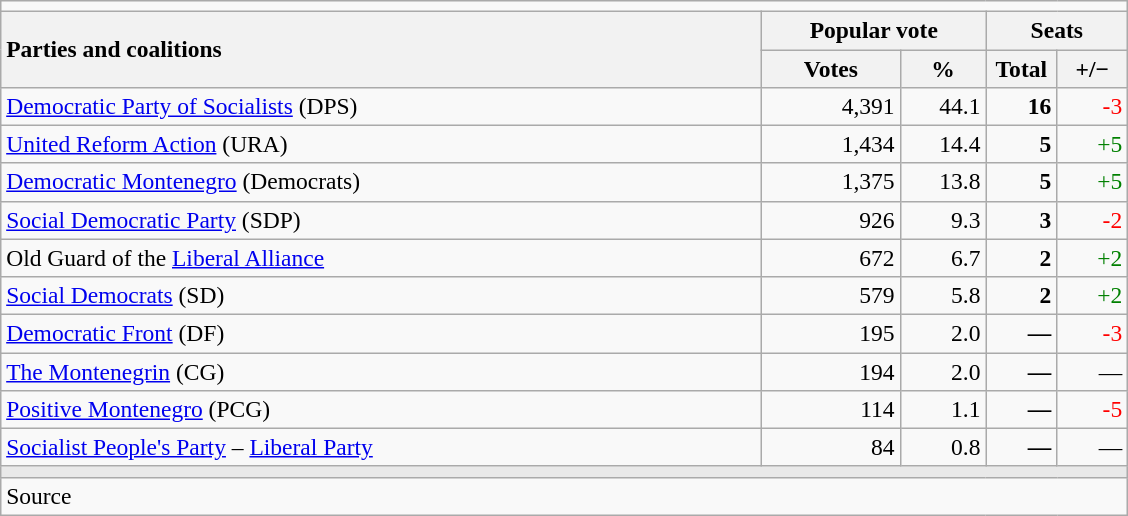<table class="wikitable" style="text-align:right; font-size:98%; margin-bottom:0">
<tr>
<td colspan="6"></td>
</tr>
<tr>
<th style="text-align:left;" rowspan="2" width="500">Parties and coalitions</th>
<th colspan="2">Popular vote</th>
<th colspan="2">Seats</th>
</tr>
<tr>
<th width="85">Votes</th>
<th width="50">%</th>
<th width="40">Total</th>
<th width="40">+/−</th>
</tr>
<tr>
<td align="left"><a href='#'>Democratic Party of Socialists</a> (DPS)</td>
<td>4,391</td>
<td>44.1</td>
<td><strong>16</strong></td>
<td style="color:red;">-3</td>
</tr>
<tr>
<td align="left"><a href='#'>United Reform Action</a> (URA)</td>
<td>1,434</td>
<td>14.4</td>
<td><strong>5</strong></td>
<td style="color:green;">+5</td>
</tr>
<tr>
<td align="left"><a href='#'>Democratic Montenegro</a> (Democrats)</td>
<td>1,375</td>
<td>13.8</td>
<td><strong>5</strong></td>
<td style="color:green;">+5</td>
</tr>
<tr>
<td align="left"><a href='#'>Social Democratic Party</a> (SDP)</td>
<td>926</td>
<td>9.3</td>
<td><strong>3</strong></td>
<td style="color:red;">-2</td>
</tr>
<tr>
<td align="left">Old Guard of the <a href='#'>Liberal Alliance</a></td>
<td>672</td>
<td>6.7</td>
<td><strong>2</strong></td>
<td style="color:green;">+2</td>
</tr>
<tr>
<td align="left"><a href='#'>Social Democrats</a> (SD)</td>
<td>579</td>
<td>5.8</td>
<td><strong>2</strong></td>
<td style="color:green;">+2</td>
</tr>
<tr>
<td align="left"><a href='#'>Democratic Front</a> (DF)</td>
<td>195</td>
<td>2.0</td>
<td><strong>—</strong></td>
<td style="color:red;">-3</td>
</tr>
<tr>
<td align="left"><a href='#'>The Montenegrin</a> (CG)</td>
<td>194</td>
<td>2.0</td>
<td><strong>—</strong></td>
<td>—</td>
</tr>
<tr>
<td align="left"><a href='#'>Positive Montenegro</a> (PCG)</td>
<td>114</td>
<td>1.1</td>
<td><strong>—</strong></td>
<td style="color:red;">-5</td>
</tr>
<tr>
<td align="left"><a href='#'>Socialist People's Party</a> – <a href='#'>Liberal Party</a></td>
<td>84</td>
<td>0.8</td>
<td><strong>—</strong></td>
<td>—</td>
</tr>
<tr>
<td colspan="6" bgcolor="#E9E9E9"></td>
</tr>
<tr>
<td align="left" colspan="6">Source</td>
</tr>
</table>
